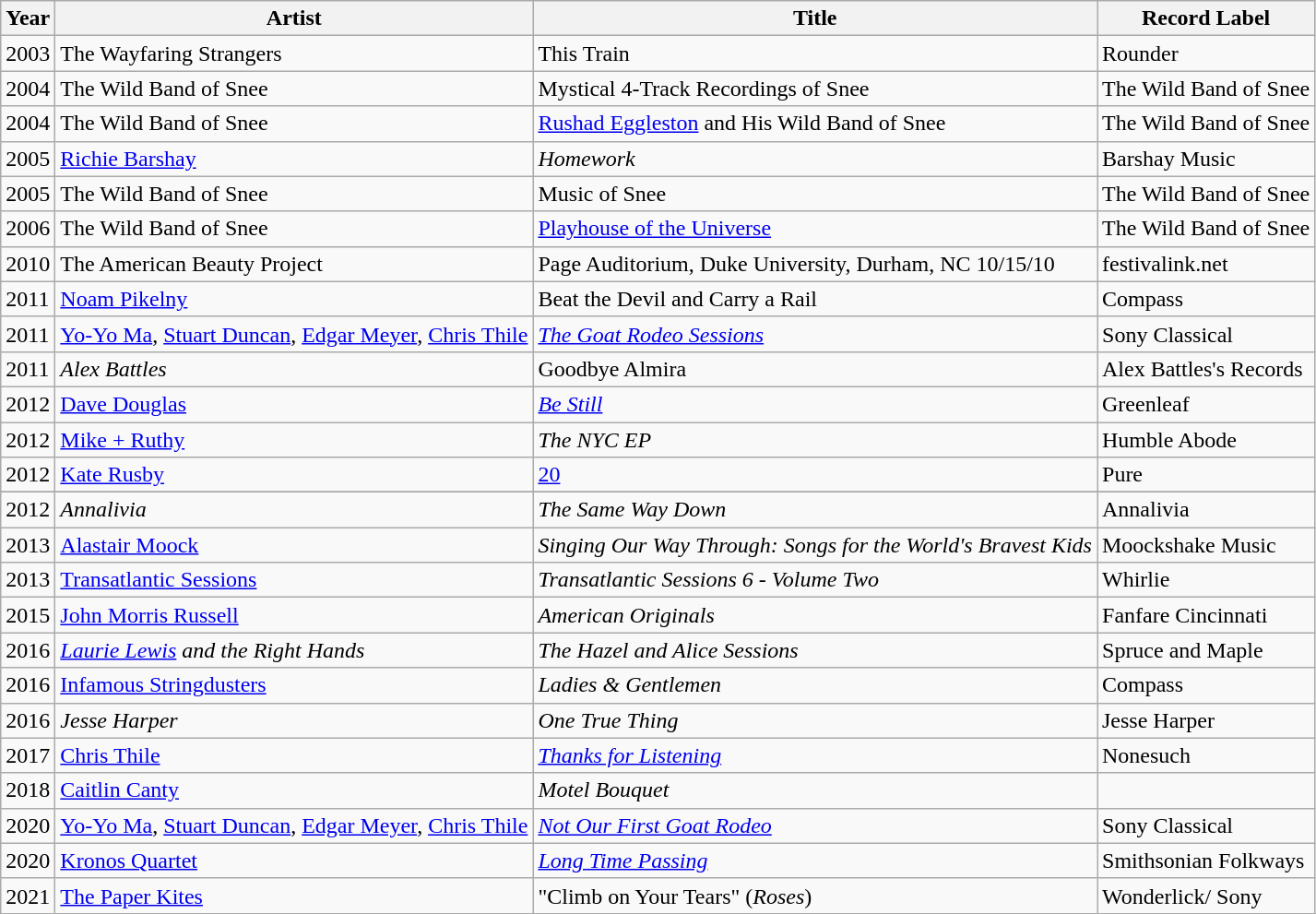<table class="wikitable">
<tr>
<th>Year</th>
<th>Artist</th>
<th>Title</th>
<th>Record Label</th>
</tr>
<tr>
<td>2003</td>
<td>The Wayfaring Strangers</td>
<td>This Train</td>
<td>Rounder</td>
</tr>
<tr>
<td>2004</td>
<td>The Wild Band of Snee</td>
<td>Mystical 4-Track Recordings of Snee</td>
<td>The Wild Band of Snee</td>
</tr>
<tr>
<td>2004</td>
<td>The Wild Band of Snee</td>
<td><a href='#'>Rushad Eggleston</a> and His Wild Band of Snee</td>
<td>The Wild Band of Snee</td>
</tr>
<tr>
<td>2005</td>
<td><a href='#'>Richie Barshay</a></td>
<td><em>Homework</em></td>
<td>Barshay Music</td>
</tr>
<tr>
<td>2005</td>
<td>The Wild Band of Snee</td>
<td>Music of Snee</td>
<td>The Wild Band of Snee</td>
</tr>
<tr>
<td>2006</td>
<td>The Wild Band of Snee</td>
<td><a href='#'>Playhouse of the Universe</a></td>
<td>The Wild Band of Snee</td>
</tr>
<tr>
<td>2010</td>
<td>The American Beauty Project</td>
<td>Page Auditorium, Duke University, Durham, NC 10/15/10</td>
<td>festivalink.net</td>
</tr>
<tr>
<td>2011</td>
<td><a href='#'>Noam Pikelny</a></td>
<td>Beat the Devil and Carry a Rail</td>
<td>Compass</td>
</tr>
<tr>
<td>2011</td>
<td><a href='#'>Yo-Yo Ma</a>, <a href='#'>Stuart Duncan</a>, <a href='#'>Edgar Meyer</a>, <a href='#'>Chris Thile</a></td>
<td><em><a href='#'>The Goat Rodeo Sessions</a></em></td>
<td>Sony Classical</td>
</tr>
<tr>
<td>2011</td>
<td><em>Alex Battles</em></td>
<td>Goodbye Almira</td>
<td>Alex Battles's Records</td>
</tr>
<tr>
<td>2012</td>
<td><a href='#'>Dave Douglas</a></td>
<td><em><a href='#'>Be Still</a></em></td>
<td>Greenleaf</td>
</tr>
<tr>
<td>2012</td>
<td><a href='#'>Mike + Ruthy</a></td>
<td><em>The NYC EP</em></td>
<td>Humble Abode</td>
</tr>
<tr>
<td>2012</td>
<td><a href='#'>Kate Rusby</a></td>
<td><a href='#'>20</a></td>
<td>Pure</td>
</tr>
<tr>
</tr>
<tr>
<td>2012</td>
<td><em>Annalivia</em></td>
<td><em>The Same Way Down</em></td>
<td>Annalivia</td>
</tr>
<tr>
<td>2013</td>
<td><a href='#'>Alastair Moock</a></td>
<td><em>Singing Our Way Through: Songs for the World's Bravest Kids</em></td>
<td>Moockshake Music</td>
</tr>
<tr>
<td>2013</td>
<td><a href='#'>Transatlantic Sessions</a></td>
<td><em>Transatlantic Sessions 6 - Volume Two</em></td>
<td>Whirlie</td>
</tr>
<tr>
<td>2015</td>
<td><a href='#'>John Morris Russell</a></td>
<td><em>American Originals</em></td>
<td>Fanfare Cincinnati</td>
</tr>
<tr>
<td>2016</td>
<td><em><a href='#'>Laurie Lewis</a> and the Right Hands</em></td>
<td><em>The Hazel and Alice Sessions</em></td>
<td>Spruce and Maple</td>
</tr>
<tr>
<td>2016</td>
<td><a href='#'>Infamous Stringdusters</a></td>
<td><em>Ladies & Gentlemen</em></td>
<td>Compass</td>
</tr>
<tr>
<td>2016</td>
<td><em>Jesse Harper</em></td>
<td><em>One True Thing</em></td>
<td>Jesse Harper</td>
</tr>
<tr>
<td>2017</td>
<td><a href='#'>Chris Thile</a></td>
<td><em><a href='#'>Thanks for Listening</a></em></td>
<td>Nonesuch</td>
</tr>
<tr>
<td>2018</td>
<td><a href='#'>Caitlin Canty</a></td>
<td><em>Motel Bouquet</em></td>
<td></td>
</tr>
<tr>
<td>2020</td>
<td><a href='#'>Yo-Yo Ma</a>, <a href='#'>Stuart Duncan</a>, <a href='#'>Edgar Meyer</a>, <a href='#'>Chris Thile</a></td>
<td><em><a href='#'>Not Our First Goat Rodeo</a></em></td>
<td>Sony Classical</td>
</tr>
<tr>
<td>2020</td>
<td><a href='#'>Kronos Quartet</a></td>
<td><em><a href='#'>Long Time Passing</a></em></td>
<td>Smithsonian Folkways</td>
</tr>
<tr>
<td>2021</td>
<td><a href='#'>The Paper Kites</a></td>
<td>"Climb on Your Tears" (<em>Roses</em>)</td>
<td>Wonderlick/ Sony</td>
</tr>
<tr>
</tr>
</table>
